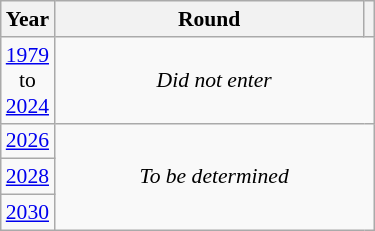<table class="wikitable" style="text-align: center; font-size:90%">
<tr>
<th>Year</th>
<th style="width:200px">Round</th>
<th></th>
</tr>
<tr>
<td><a href='#'>1979</a><br>to<br><a href='#'>2024</a></td>
<td colspan="2"><em>Did not enter</em></td>
</tr>
<tr>
<td><a href='#'>2026</a></td>
<td colspan="2" rowspan="3"><em>To be determined</em></td>
</tr>
<tr>
<td><a href='#'>2028</a></td>
</tr>
<tr>
<td><a href='#'>2030</a></td>
</tr>
</table>
